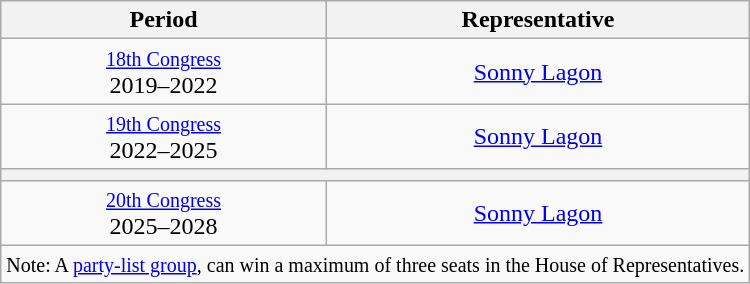<table class="wikitable"; style="text-align:center">
<tr>
<th>Period</th>
<th>Representative</th>
</tr>
<tr>
<td><small><a href='#'>18th Congress</a></small><br>2019–2022</td>
<td><a href='#'>Sonny Lagon</a></td>
</tr>
<tr>
<td><small><a href='#'>19th Congress</a></small><br>2022–2025</td>
<td><a href='#'>Sonny Lagon</a></td>
</tr>
<tr>
<th colspan=2></th>
</tr>
<tr>
<td><small><a href='#'>20th Congress</a></small><br>2025–2028<br></td>
<td><a href='#'>Sonny Lagon</a></td>
</tr>
<tr>
<td colspan=2><small>Note: A <a href='#'>party-list group</a>, can win a maximum of three seats in the House of Representatives.</small></td>
</tr>
</table>
